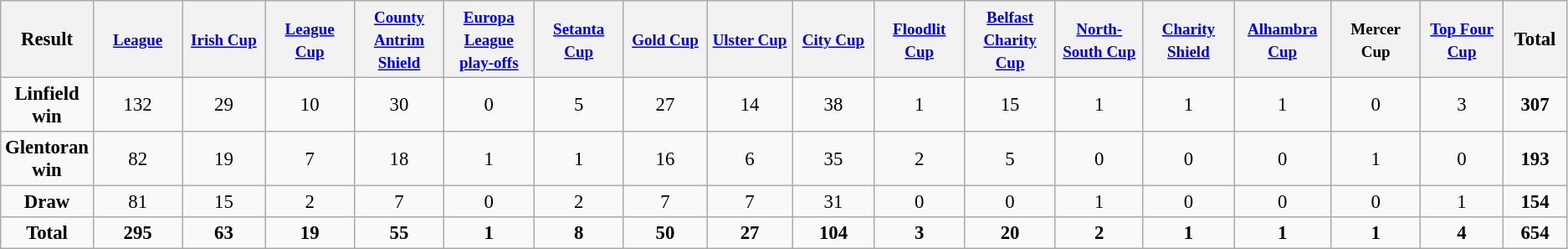<table class="wikitable" style="font-size:95%; text-align: center;">
<tr>
<th width="60">Result</th>
<th width="80"><small><a href='#'>League</a></small></th>
<th width="80"><small><a href='#'>Irish Cup</a></small></th>
<th width="80"><small><a href='#'>League Cup</a></small></th>
<th width="80"><small><a href='#'>County Antrim Shield</a></small></th>
<th width="80"><small><a href='#'>Europa League<br>play-offs</a></small></th>
<th width="80"><small><a href='#'>Setanta Cup</a></small></th>
<th width="80"><small><a href='#'>Gold Cup</a></small></th>
<th width="80"><small><a href='#'>Ulster Cup</a></small></th>
<th width="80"><small><a href='#'>City Cup</a></small></th>
<th width="80"><small><a href='#'>Floodlit Cup</a></small></th>
<th width="80"><small><a href='#'>Belfast Charity Cup</a></small></th>
<th width="80"><small><a href='#'>North-South Cup</a></small></th>
<th width="80"><small><a href='#'>Charity Shield</a></small></th>
<th width="80"><small><a href='#'>Alhambra Cup</a></small></th>
<th width="80"><small>Mercer Cup</small></th>
<th width="80"><small><a href='#'>Top Four Cup</a></small></th>
<th width="50">Total</th>
</tr>
<tr>
<td><strong>Linfield win</strong></td>
<td>132</td>
<td>29</td>
<td>10</td>
<td>30</td>
<td>0</td>
<td>5</td>
<td>27</td>
<td>14</td>
<td>38</td>
<td>1</td>
<td>15</td>
<td>1</td>
<td>1</td>
<td>1</td>
<td>0</td>
<td>3</td>
<td><strong>307</strong></td>
</tr>
<tr>
<td><strong>Glentoran win</strong></td>
<td>82</td>
<td>19</td>
<td>7</td>
<td>18</td>
<td>1</td>
<td>1</td>
<td>16</td>
<td>6</td>
<td>35</td>
<td>2</td>
<td>5</td>
<td>0</td>
<td>0</td>
<td>0</td>
<td>1</td>
<td>0</td>
<td><strong>193</strong></td>
</tr>
<tr>
<td><strong>Draw</strong></td>
<td>81</td>
<td>15</td>
<td>2</td>
<td>7</td>
<td>0</td>
<td>2</td>
<td>7</td>
<td>7</td>
<td>31</td>
<td>0</td>
<td>0</td>
<td>1</td>
<td>0</td>
<td>0</td>
<td>0</td>
<td>1</td>
<td><strong>154</strong></td>
</tr>
<tr>
<td><strong>Total</strong></td>
<td><strong>295</strong></td>
<td><strong>63</strong></td>
<td><strong>19</strong></td>
<td><strong>55</strong></td>
<td><strong>1</strong></td>
<td><strong>8</strong></td>
<td><strong>50</strong></td>
<td><strong>27</strong></td>
<td><strong>104</strong></td>
<td><strong>3</strong></td>
<td><strong>20</strong></td>
<td><strong>2</strong></td>
<td><strong>1</strong></td>
<td><strong>1</strong></td>
<td><strong>1</strong></td>
<td><strong>4</strong></td>
<td><strong>654</strong></td>
</tr>
</table>
